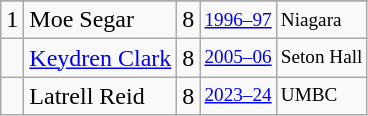<table class="wikitable">
<tr>
</tr>
<tr>
<td>1</td>
<td>Moe Segar</td>
<td>8</td>
<td style="font-size:80%;"><a href='#'>1996–97</a></td>
<td style="font-size:80%;">Niagara</td>
</tr>
<tr>
<td></td>
<td><a href='#'>Keydren Clark</a></td>
<td>8</td>
<td style="font-size:80%;"><a href='#'>2005–06</a></td>
<td style="font-size:80%;">Seton Hall</td>
</tr>
<tr>
<td></td>
<td>Latrell Reid</td>
<td>8</td>
<td style="font-size:80%;"><a href='#'>2023–24</a></td>
<td style="font-size:80%;">UMBC</td>
</tr>
</table>
